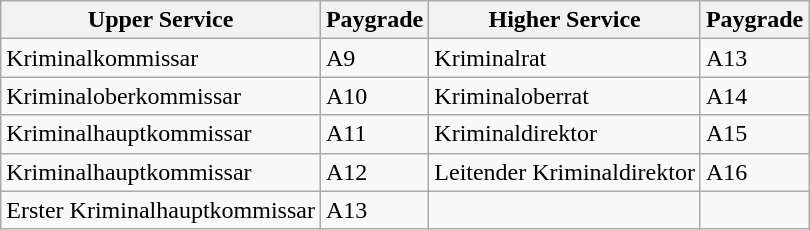<table class="wikitable">
<tr>
<th>Upper Service</th>
<th>Paygrade</th>
<th>Higher Service</th>
<th>Paygrade</th>
</tr>
<tr>
<td>Kriminalkommissar</td>
<td>A9</td>
<td>Kriminalrat</td>
<td>A13</td>
</tr>
<tr>
<td>Kriminaloberkommissar</td>
<td>A10</td>
<td>Kriminaloberrat</td>
<td>A14</td>
</tr>
<tr>
<td>Kriminalhauptkommissar</td>
<td>A11</td>
<td>Kriminaldirektor</td>
<td>A15</td>
</tr>
<tr>
<td>Kriminalhauptkommissar</td>
<td>A12</td>
<td>Leitender Kriminaldirektor</td>
<td>A16</td>
</tr>
<tr>
<td>Erster Kriminalhauptkommissar</td>
<td>A13</td>
<td></td>
<td></td>
</tr>
</table>
